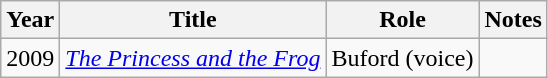<table class="wikitable sortable">
<tr>
<th>Year</th>
<th>Title</th>
<th>Role</th>
<th>Notes</th>
</tr>
<tr>
<td>2009</td>
<td><em><a href='#'>The Princess and the Frog</a></em></td>
<td>Buford (voice)</td>
<td></td>
</tr>
</table>
